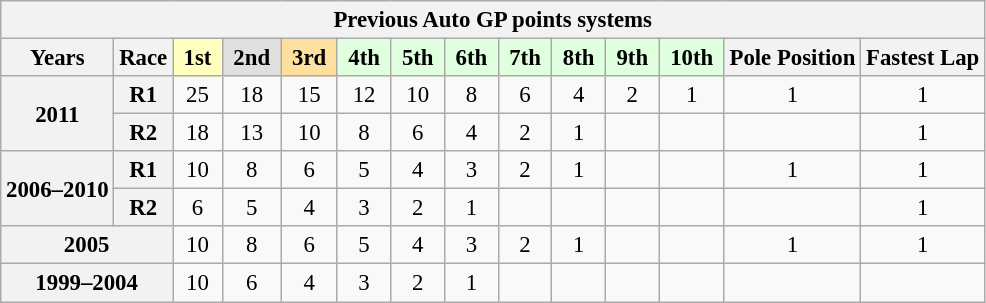<table class="wikitable" style="font-size:95%; text-align:center">
<tr>
<th colspan="14">Previous Auto GP points systems</th>
</tr>
<tr>
<th>Years</th>
<th>Race</th>
<td style="background:#ffffbf;"> <strong>1st</strong> </td>
<td style="background:#dfdfdf;"> <strong>2nd</strong> </td>
<td style="background:#ffdf9f;"> <strong>3rd</strong> </td>
<td style="background:#dfffdf;"> <strong>4th</strong> </td>
<td style="background:#dfffdf;"> <strong>5th</strong> </td>
<td style="background:#dfffdf;"> <strong>6th</strong> </td>
<td style="background:#dfffdf;"> <strong>7th</strong> </td>
<td style="background:#dfffdf;"> <strong>8th</strong> </td>
<td style="background:#dfffdf;"> <strong>9th</strong> </td>
<td style="background:#dfffdf;"> <strong>10th</strong> </td>
<th>Pole Position</th>
<th>Fastest Lap</th>
</tr>
<tr>
<th rowspan=2>2011</th>
<th>R1</th>
<td>25</td>
<td>18</td>
<td>15</td>
<td>12</td>
<td>10</td>
<td>8</td>
<td>6</td>
<td>4</td>
<td>2</td>
<td>1</td>
<td>1</td>
<td>1</td>
</tr>
<tr>
<th>R2</th>
<td>18</td>
<td>13</td>
<td>10</td>
<td>8</td>
<td>6</td>
<td>4</td>
<td>2</td>
<td>1</td>
<td></td>
<td></td>
<td></td>
<td>1</td>
</tr>
<tr>
<th rowspan=2>2006–2010</th>
<th>R1</th>
<td>10</td>
<td>8</td>
<td>6</td>
<td>5</td>
<td>4</td>
<td>3</td>
<td>2</td>
<td>1</td>
<td></td>
<td></td>
<td>1</td>
<td>1</td>
</tr>
<tr>
<th>R2</th>
<td>6</td>
<td>5</td>
<td>4</td>
<td>3</td>
<td>2</td>
<td>1</td>
<td></td>
<td></td>
<td></td>
<td></td>
<td></td>
<td>1</td>
</tr>
<tr>
<th colspan=2>2005</th>
<td>10</td>
<td>8</td>
<td>6</td>
<td>5</td>
<td>4</td>
<td>3</td>
<td>2</td>
<td>1</td>
<td></td>
<td></td>
<td>1</td>
<td>1</td>
</tr>
<tr>
<th colspan=2>1999–2004</th>
<td>10</td>
<td>6</td>
<td>4</td>
<td>3</td>
<td>2</td>
<td>1</td>
<td></td>
<td></td>
<td></td>
<td></td>
<td></td>
<td></td>
</tr>
</table>
